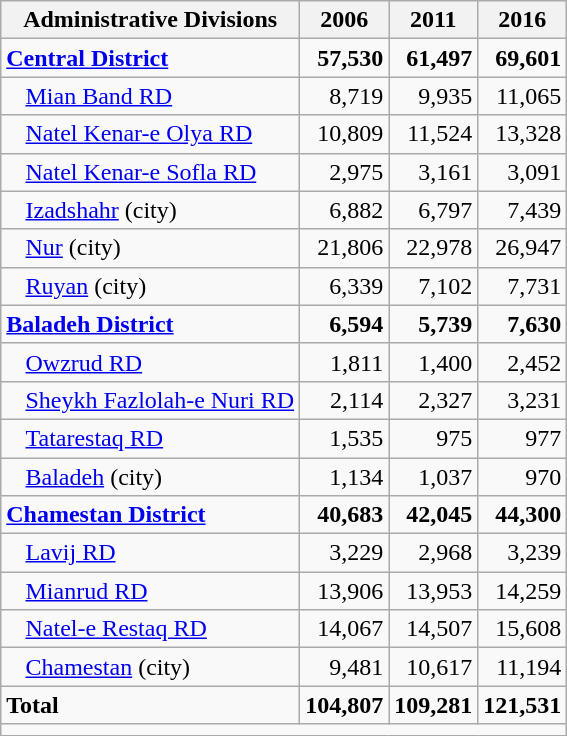<table class="wikitable">
<tr>
<th>Administrative Divisions</th>
<th>2006</th>
<th>2011</th>
<th>2016</th>
</tr>
<tr>
<td><strong><a href='#'>Central District</a></strong></td>
<td style="text-align: right;"><strong>57,530</strong></td>
<td style="text-align: right;"><strong>61,497</strong></td>
<td style="text-align: right;"><strong>69,601</strong></td>
</tr>
<tr>
<td style="padding-left: 1em;"><a href='#'>Mian Band RD</a></td>
<td style="text-align: right;">8,719</td>
<td style="text-align: right;">9,935</td>
<td style="text-align: right;">11,065</td>
</tr>
<tr>
<td style="padding-left: 1em;"><a href='#'>Natel Kenar-e Olya RD</a></td>
<td style="text-align: right;">10,809</td>
<td style="text-align: right;">11,524</td>
<td style="text-align: right;">13,328</td>
</tr>
<tr>
<td style="padding-left: 1em;"><a href='#'>Natel Kenar-e Sofla RD</a></td>
<td style="text-align: right;">2,975</td>
<td style="text-align: right;">3,161</td>
<td style="text-align: right;">3,091</td>
</tr>
<tr>
<td style="padding-left: 1em;"><a href='#'>Izadshahr</a> (city)</td>
<td style="text-align: right;">6,882</td>
<td style="text-align: right;">6,797</td>
<td style="text-align: right;">7,439</td>
</tr>
<tr>
<td style="padding-left: 1em;"><a href='#'>Nur</a> (city)</td>
<td style="text-align: right;">21,806</td>
<td style="text-align: right;">22,978</td>
<td style="text-align: right;">26,947</td>
</tr>
<tr>
<td style="padding-left: 1em;"><a href='#'>Ruyan</a> (city)</td>
<td style="text-align: right;">6,339</td>
<td style="text-align: right;">7,102</td>
<td style="text-align: right;">7,731</td>
</tr>
<tr>
<td><strong><a href='#'>Baladeh District</a></strong></td>
<td style="text-align: right;"><strong>6,594</strong></td>
<td style="text-align: right;"><strong>5,739</strong></td>
<td style="text-align: right;"><strong>7,630</strong></td>
</tr>
<tr>
<td style="padding-left: 1em;"><a href='#'>Owzrud RD</a></td>
<td style="text-align: right;">1,811</td>
<td style="text-align: right;">1,400</td>
<td style="text-align: right;">2,452</td>
</tr>
<tr>
<td style="padding-left: 1em;"><a href='#'>Sheykh Fazlolah-e Nuri RD</a></td>
<td style="text-align: right;">2,114</td>
<td style="text-align: right;">2,327</td>
<td style="text-align: right;">3,231</td>
</tr>
<tr>
<td style="padding-left: 1em;"><a href='#'>Tatarestaq RD</a></td>
<td style="text-align: right;">1,535</td>
<td style="text-align: right;">975</td>
<td style="text-align: right;">977</td>
</tr>
<tr>
<td style="padding-left: 1em;"><a href='#'>Baladeh</a> (city)</td>
<td style="text-align: right;">1,134</td>
<td style="text-align: right;">1,037</td>
<td style="text-align: right;">970</td>
</tr>
<tr>
<td><strong><a href='#'>Chamestan District</a></strong></td>
<td style="text-align: right;"><strong>40,683</strong></td>
<td style="text-align: right;"><strong>42,045</strong></td>
<td style="text-align: right;"><strong>44,300</strong></td>
</tr>
<tr>
<td style="padding-left: 1em;"><a href='#'>Lavij RD</a></td>
<td style="text-align: right;">3,229</td>
<td style="text-align: right;">2,968</td>
<td style="text-align: right;">3,239</td>
</tr>
<tr>
<td style="padding-left: 1em;"><a href='#'>Mianrud RD</a></td>
<td style="text-align: right;">13,906</td>
<td style="text-align: right;">13,953</td>
<td style="text-align: right;">14,259</td>
</tr>
<tr>
<td style="padding-left: 1em;"><a href='#'>Natel-e Restaq RD</a></td>
<td style="text-align: right;">14,067</td>
<td style="text-align: right;">14,507</td>
<td style="text-align: right;">15,608</td>
</tr>
<tr>
<td style="padding-left: 1em;"><a href='#'>Chamestan</a> (city)</td>
<td style="text-align: right;">9,481</td>
<td style="text-align: right;">10,617</td>
<td style="text-align: right;">11,194</td>
</tr>
<tr>
<td><strong>Total</strong></td>
<td style="text-align: right;"><strong>104,807</strong></td>
<td style="text-align: right;"><strong>109,281</strong></td>
<td style="text-align: right;"><strong>121,531</strong></td>
</tr>
<tr>
<td colspan=4></td>
</tr>
</table>
